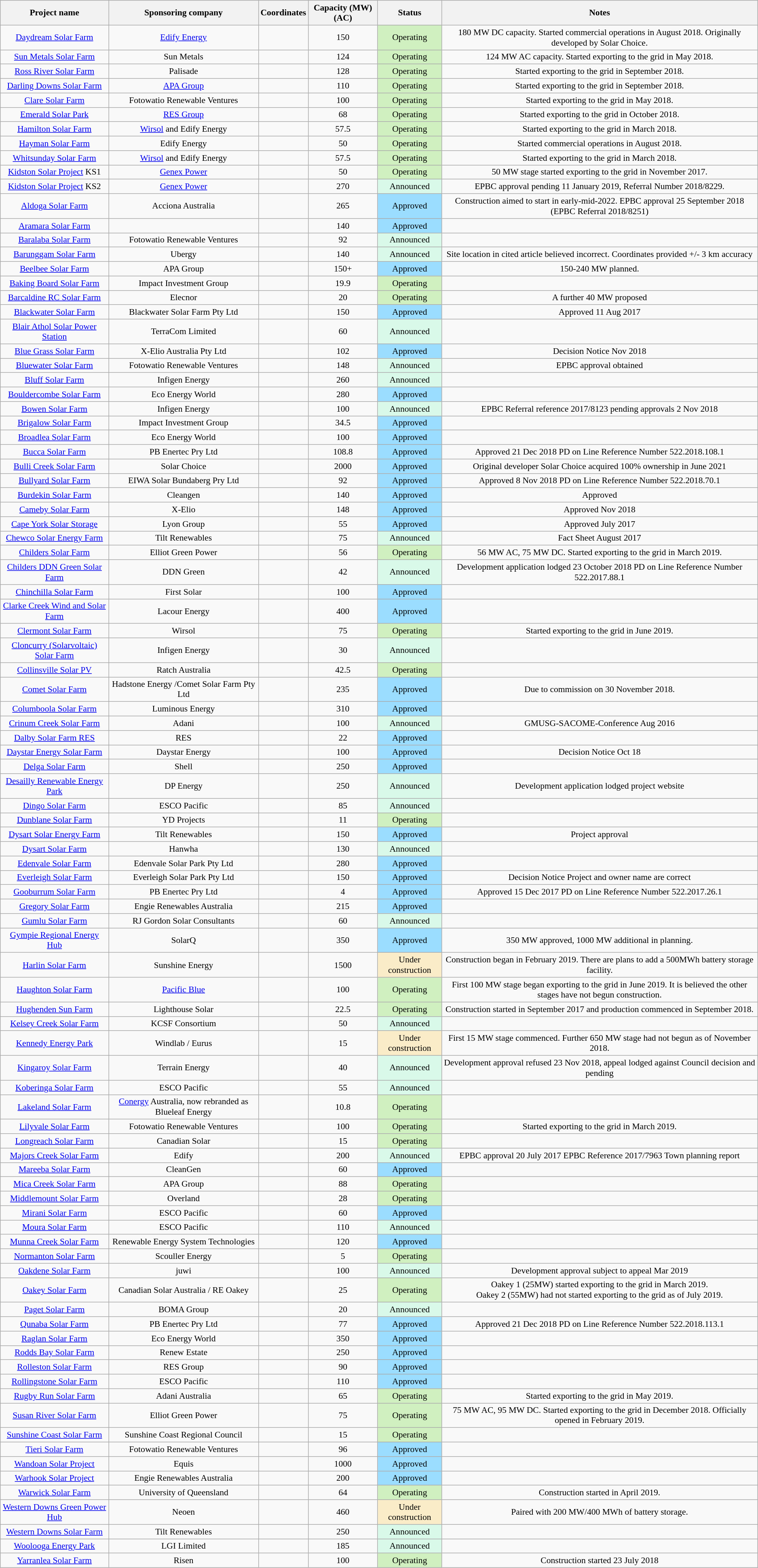<table class="wikitable sortable" style="text-align:center; font-size:90%;">
<tr>
<th>Project name</th>
<th>Sponsoring company</th>
<th>Coordinates</th>
<th>Capacity (MW) (AC)</th>
<th>Status</th>
<th>Notes</th>
</tr>
<tr>
<td><a href='#'>Daydream Solar Farm</a></td>
<td><a href='#'>Edify Energy</a></td>
<td></td>
<td>150</td>
<td style="background:#D0F0C0;">Operating</td>
<td>180 MW DC capacity. Started commercial operations in August 2018. Originally developed by Solar Choice. </td>
</tr>
<tr>
<td><a href='#'>Sun Metals Solar Farm</a></td>
<td>Sun Metals</td>
<td></td>
<td>124</td>
<td style="background:#D0F0C0;">Operating</td>
<td>124 MW AC capacity. Started exporting to the grid in May 2018.</td>
</tr>
<tr>
<td><a href='#'>Ross River Solar Farm</a></td>
<td>Palisade</td>
<td></td>
<td>128</td>
<td style="background:#D0F0C0;">Operating</td>
<td>Started exporting to the grid in September 2018.</td>
</tr>
<tr>
<td><a href='#'>Darling Downs Solar Farm</a></td>
<td><a href='#'>APA Group</a></td>
<td></td>
<td>110</td>
<td style="background:#D0F0C0;">Operating</td>
<td>Started exporting to the grid in September 2018.</td>
</tr>
<tr>
<td><a href='#'>Clare Solar Farm</a></td>
<td>Fotowatio Renewable Ventures</td>
<td></td>
<td>100</td>
<td style="background:#D0F0C0;">Operating</td>
<td>Started exporting to the grid in May 2018.</td>
</tr>
<tr>
<td><a href='#'>Emerald Solar Park</a></td>
<td><a href='#'>RES Group</a></td>
<td></td>
<td>68</td>
<td style="background:#D0F0C0;">Operating</td>
<td>Started exporting to the grid in October 2018.</td>
</tr>
<tr>
<td><a href='#'>Hamilton Solar Farm</a></td>
<td><a href='#'>Wirsol</a> and Edify Energy</td>
<td></td>
<td>57.5</td>
<td style="background:#D0F0C0;">Operating</td>
<td>Started exporting to the grid in March 2018.</td>
</tr>
<tr>
<td><a href='#'>Hayman Solar Farm</a></td>
<td>Edify Energy</td>
<td></td>
<td>50</td>
<td style="background:#D0F0C0;">Operating</td>
<td>Started commercial operations in August 2018.</td>
</tr>
<tr>
<td><a href='#'>Whitsunday Solar Farm</a></td>
<td><a href='#'>Wirsol</a> and Edify Energy</td>
<td></td>
<td>57.5</td>
<td style="background:#D0F0C0;">Operating</td>
<td>Started exporting to the grid in March 2018.</td>
</tr>
<tr>
<td><a href='#'>Kidston Solar Project</a> KS1</td>
<td><a href='#'>Genex Power</a></td>
<td></td>
<td>50</td>
<td style="background:#D0F0C0;">Operating</td>
<td>50 MW stage started exporting to the grid in November 2017.</td>
</tr>
<tr>
<td><a href='#'>Kidston Solar Project</a> KS2</td>
<td><a href='#'>Genex Power</a></td>
<td></td>
<td>270</td>
<td style="background:#D9F9E9;">Announced</td>
<td>EPBC approval pending 11 January 2019, Referral Number 2018/8229.</td>
</tr>
<tr>
<td><a href='#'>Aldoga Solar Farm</a></td>
<td>Acciona Australia</td>
<td></td>
<td>265</td>
<td style="background:#9BDDFF;">Approved</td>
<td>Construction aimed to start in early-mid-2022. EPBC approval 25 September 2018 (EPBC Referral 2018/8251)</td>
</tr>
<tr>
<td><a href='#'>Aramara Solar Farm</a></td>
<td></td>
<td></td>
<td>140</td>
<td style="background:#9BDDFF;">Approved</td>
<td></td>
</tr>
<tr>
<td><a href='#'>Baralaba Solar Farm</a></td>
<td>Fotowatio Renewable Ventures</td>
<td></td>
<td>92</td>
<td style="background:#D9F9E9;">Announced</td>
<td></td>
</tr>
<tr>
<td><a href='#'>Barunggam Solar Farm</a></td>
<td>Ubergy</td>
<td></td>
<td>140</td>
<td style="background:#D9F9E9;">Announced</td>
<td>Site location in cited article believed incorrect. Coordinates provided +/- 3 km accuracy </td>
</tr>
<tr>
<td><a href='#'>Beelbee Solar Farm</a></td>
<td>APA Group</td>
<td></td>
<td>150+</td>
<td style="background:#9BDDFF;">Approved</td>
<td>150-240 MW planned.</td>
</tr>
<tr>
<td><a href='#'>Baking Board Solar Farm</a></td>
<td>Impact Investment Group</td>
<td></td>
<td>19.9</td>
<td style="background:#D0F0C0;">Operating</td>
<td></td>
</tr>
<tr>
<td><a href='#'>Barcaldine RC Solar Farm</a></td>
<td>Elecnor</td>
<td></td>
<td>20</td>
<td style="background:#D0F0C0;">Operating</td>
<td>A further 40 MW proposed</td>
</tr>
<tr>
<td><a href='#'>Blackwater Solar Farm</a></td>
<td>Blackwater Solar Farm Pty Ltd</td>
<td></td>
<td>150</td>
<td style="background:#9BDDFF;">Approved</td>
<td>Approved 11 Aug 2017</td>
</tr>
<tr>
<td><a href='#'>Blair Athol Solar Power Station</a></td>
<td>TerraCom Limited</td>
<td></td>
<td>60</td>
<td style="background:#D9F9E9;">Announced</td>
<td></td>
</tr>
<tr>
<td><a href='#'>Blue Grass Solar Farm</a></td>
<td>X-Elio Australia Pty Ltd</td>
<td></td>
<td>102</td>
<td style="background:#9BDDFF;">Approved</td>
<td>Decision Notice Nov 2018</td>
</tr>
<tr>
<td><a href='#'>Bluewater Solar Farm</a></td>
<td>Fotowatio Renewable Ventures</td>
<td></td>
<td>148</td>
<td style="background:#D9F9E9;">Announced</td>
<td>EPBC approval obtained</td>
</tr>
<tr>
<td><a href='#'>Bluff Solar Farm</a></td>
<td>Infigen Energy</td>
<td></td>
<td>260</td>
<td style="background:#D9F9E9;">Announced</td>
<td></td>
</tr>
<tr>
<td><a href='#'>Bouldercombe Solar Farm</a></td>
<td>Eco Energy World</td>
<td></td>
<td>280</td>
<td style="background:#9BDDFF;">Approved</td>
<td></td>
</tr>
<tr>
<td><a href='#'>Bowen Solar Farm</a></td>
<td>Infigen Energy</td>
<td></td>
<td>100</td>
<td style="background:#D9F9E9;">Announced</td>
<td> EPBC Referral reference 2017/8123 pending approvals 2 Nov 2018</td>
</tr>
<tr>
<td><a href='#'>Brigalow Solar Farm</a></td>
<td>Impact Investment Group</td>
<td></td>
<td>34.5</td>
<td style="background:#9BDDFF;">Approved</td>
<td></td>
</tr>
<tr>
<td><a href='#'>Broadlea Solar Farm</a></td>
<td>Eco Energy World</td>
<td></td>
<td>100</td>
<td style="background:#9BDDFF;">Approved</td>
<td></td>
</tr>
<tr>
<td><a href='#'>Bucca Solar Farm</a></td>
<td>PB Enertec Pry Ltd</td>
<td></td>
<td>108.8</td>
<td style="background:#9BDDFF;">Approved</td>
<td>Approved 21 Dec 2018 PD on Line Reference Number 522.2018.108.1</td>
</tr>
<tr>
<td><a href='#'>Bulli Creek Solar Farm</a></td>
<td>Solar Choice</td>
<td></td>
<td>2000</td>
<td style="background:#9BDDFF;">Approved</td>
<td>Original developer Solar Choice acquired 100% ownership in June 2021</td>
</tr>
<tr>
<td><a href='#'>Bullyard Solar Farm</a></td>
<td>EIWA Solar Bundaberg Pry Ltd</td>
<td></td>
<td>92</td>
<td style="background:#9BDDFF;">Approved</td>
<td>Approved 8 Nov 2018 PD on Line Reference Number 522.2018.70.1</td>
</tr>
<tr>
<td><a href='#'>Burdekin Solar Farm</a></td>
<td>Cleangen</td>
<td></td>
<td>140</td>
<td style="background:#9BDDFF;">Approved</td>
<td>Approved</td>
</tr>
<tr>
<td><a href='#'>Cameby Solar Farm</a></td>
<td>X-Elio</td>
<td></td>
<td>148</td>
<td style="background:#9BDDFF;">Approved</td>
<td>Approved Nov 2018 </td>
</tr>
<tr>
<td><a href='#'>Cape York Solar Storage</a></td>
<td>Lyon Group</td>
<td></td>
<td>55</td>
<td style="background:#9BDDFF;">Approved</td>
<td>Approved July 2017 </td>
</tr>
<tr>
<td><a href='#'>Chewco Solar Energy Farm</a></td>
<td>Tilt Renewables</td>
<td></td>
<td>75</td>
<td style="background:#D9F9E9;">Announced</td>
<td>Fact Sheet August 2017</td>
</tr>
<tr>
<td><a href='#'>Childers Solar Farm</a></td>
<td>Elliot Green Power</td>
<td></td>
<td>56</td>
<td style="background:#D0F0C0;">Operating</td>
<td>56 MW AC, 75 MW DC. Started exporting to the grid in March 2019.</td>
</tr>
<tr>
<td><a href='#'>Childers DDN Green Solar Farm</a></td>
<td>DDN Green</td>
<td></td>
<td>42</td>
<td style="background:#D9F9E9;">Announced</td>
<td>Development application lodged 23 October 2018 PD on Line Reference Number 522.2017.88.1</td>
</tr>
<tr>
<td><a href='#'>Chinchilla Solar Farm</a></td>
<td>First Solar</td>
<td></td>
<td>100</td>
<td style="background:#9BDDFF;">Approved</td>
<td></td>
</tr>
<tr>
<td><a href='#'>Clarke Creek Wind and Solar Farm</a></td>
<td>Lacour Energy</td>
<td></td>
<td>400</td>
<td style="background:#9BDDFF;">Approved</td>
<td></td>
</tr>
<tr>
<td><a href='#'>Clermont Solar Farm</a></td>
<td>Wirsol</td>
<td></td>
<td>75</td>
<td style="background:#D0F0C0;">Operating</td>
<td>Started exporting to the grid in June 2019.</td>
</tr>
<tr>
<td><a href='#'>Cloncurry (Solarvoltaic) Solar Farm</a></td>
<td>Infigen Energy</td>
<td></td>
<td>30</td>
<td style="background:#D9F9E9;">Announced</td>
<td></td>
</tr>
<tr>
<td><a href='#'>Collinsville Solar PV</a></td>
<td>Ratch Australia</td>
<td></td>
<td>42.5</td>
<td style="background:#D0F0C0;">Operating</td>
<td></td>
</tr>
<tr>
<td><a href='#'>Comet Solar Farm</a></td>
<td>Hadstone Energy /Comet Solar Farm Pty Ltd</td>
<td></td>
<td>235</td>
<td style="background:#9BDDFF;">Approved</td>
<td>Due to commission on 30 November 2018.</td>
</tr>
<tr>
<td><a href='#'>Columboola Solar Farm</a></td>
<td>Luminous Energy</td>
<td></td>
<td>310</td>
<td style="background:#9BDDFF;">Approved</td>
<td></td>
</tr>
<tr>
<td><a href='#'>Crinum Creek Solar Farm</a></td>
<td>Adani</td>
<td></td>
<td>100</td>
<td style="background:#D9F9E9;">Announced</td>
<td>GMUSG-SACOME-Conference Aug 2016 </td>
</tr>
<tr>
<td><a href='#'>Dalby Solar Farm RES</a></td>
<td>RES</td>
<td></td>
<td>22</td>
<td style="background:#9BDDFF;">Approved</td>
<td></td>
</tr>
<tr>
<td><a href='#'>Daystar Energy Solar Farm</a></td>
<td>Daystar Energy</td>
<td></td>
<td>100</td>
<td style="background:#9BDDFF;">Approved</td>
<td>Decision Notice Oct 18 </td>
</tr>
<tr>
<td><a href='#'>Delga Solar Farm</a></td>
<td>Shell</td>
<td></td>
<td>250</td>
<td style="background:#9BDDFF;">Approved</td>
<td></td>
</tr>
<tr>
<td><a href='#'>Desailly Renewable Energy Park</a></td>
<td>DP Energy</td>
<td></td>
<td>250</td>
<td style="background:#D9F9E9;">Announced</td>
<td>Development application lodged project website</td>
</tr>
<tr>
<td><a href='#'>Dingo Solar Farm</a></td>
<td>ESCO Pacific</td>
<td></td>
<td>85</td>
<td style="background:#D9F9E9;">Announced</td>
<td></td>
</tr>
<tr>
<td><a href='#'>Dunblane Solar Farm</a></td>
<td>YD Projects</td>
<td></td>
<td>11</td>
<td style="background:#D0F0C0;">Operating</td>
<td></td>
</tr>
<tr>
<td><a href='#'>Dysart Solar Energy Farm</a></td>
<td>Tilt Renewables</td>
<td></td>
<td>150</td>
<td style="background:#9BDDFF;">Approved</td>
<td> Project approval</td>
</tr>
<tr>
<td><a href='#'>Dysart Solar Farm</a></td>
<td>Hanwha</td>
<td></td>
<td>130</td>
<td style="background:#D9F9E9;">Announced</td>
<td></td>
</tr>
<tr>
<td><a href='#'>Edenvale Solar Farm</a></td>
<td>Edenvale Solar Park Pty Ltd</td>
<td></td>
<td>280</td>
<td style="background:#9BDDFF;">Approved</td>
<td></td>
</tr>
<tr>
<td><a href='#'>Everleigh Solar Farm</a></td>
<td>Everleigh Solar Park Pty Ltd</td>
<td></td>
<td>150</td>
<td style="background:#9BDDFF;">Approved</td>
<td> Decision Notice Project and owner name are correct</td>
</tr>
<tr>
<td><a href='#'>Gooburrum Solar Farm</a></td>
<td>PB Enertec Pry Ltd</td>
<td></td>
<td>4</td>
<td style="background:#9BDDFF;">Approved</td>
<td>Approved 15 Dec 2017 PD on Line Reference Number 522.2017.26.1</td>
</tr>
<tr>
<td><a href='#'>Gregory Solar Farm</a></td>
<td>Engie Renewables Australia</td>
<td></td>
<td>215</td>
<td style="background:#9BDDFF;">Approved</td>
<td></td>
</tr>
<tr>
<td><a href='#'>Gumlu Solar Farm</a></td>
<td>RJ Gordon Solar Consultants</td>
<td></td>
<td>60</td>
<td style="background:#D9F9E9;">Announced</td>
<td></td>
</tr>
<tr>
<td><a href='#'>Gympie Regional Energy Hub</a></td>
<td>SolarQ</td>
<td></td>
<td>350</td>
<td style="background:#9BDDFF;">Approved</td>
<td>350 MW approved, 1000 MW additional in planning.</td>
</tr>
<tr>
<td><a href='#'>Harlin Solar Farm</a></td>
<td>Sunshine Energy</td>
<td></td>
<td>1500</td>
<td style="background:#FAECC8;">Under construction</td>
<td>Construction began in February 2019. There are plans to add a 500MWh battery storage facility.</td>
</tr>
<tr>
<td><a href='#'>Haughton Solar Farm</a></td>
<td><a href='#'>Pacific Blue</a></td>
<td></td>
<td>100</td>
<td style="background:#D0F0C0;">Operating</td>
<td>First 100 MW stage began exporting to the grid in June 2019. It is believed the other stages have not begun construction.</td>
</tr>
<tr>
<td><a href='#'>Hughenden Sun Farm</a></td>
<td>Lighthouse Solar</td>
<td></td>
<td>22.5</td>
<td style="background:#D0F0C0;">Operating</td>
<td>Construction started in September 2017 and production commenced in September 2018.</td>
</tr>
<tr>
<td><a href='#'>Kelsey Creek Solar Farm</a></td>
<td>KCSF Consortium</td>
<td></td>
<td>50</td>
<td style="background:#D9F9E9;">Announced</td>
<td></td>
</tr>
<tr>
<td><a href='#'>Kennedy Energy Park</a></td>
<td>Windlab / Eurus</td>
<td></td>
<td>15</td>
<td style="background:#FAECC8;">Under construction</td>
<td>First 15 MW stage commenced. Further 650 MW stage had not begun as of November 2018.</td>
</tr>
<tr>
<td><a href='#'>Kingaroy Solar Farm</a></td>
<td>Terrain Energy</td>
<td></td>
<td>40</td>
<td style="background:#D9F9E9;">Announced</td>
<td>Development approval refused 23 Nov 2018, appeal lodged against Council decision and pending</td>
</tr>
<tr>
<td><a href='#'>Koberinga Solar Farm</a></td>
<td>ESCO Pacific</td>
<td></td>
<td>55</td>
<td style="background:#D9F9E9;">Announced</td>
<td></td>
</tr>
<tr>
<td><a href='#'>Lakeland Solar Farm</a></td>
<td><a href='#'>Conergy</a> Australia, now rebranded as Blueleaf Energy</td>
<td></td>
<td>10.8</td>
<td style="background:#D0F0C0;">Operating</td>
<td></td>
</tr>
<tr>
<td><a href='#'>Lilyvale Solar Farm</a></td>
<td>Fotowatio Renewable Ventures</td>
<td></td>
<td>100</td>
<td style="background:#D0F0C0;">Operating</td>
<td>Started exporting to the grid in March 2019.</td>
</tr>
<tr>
<td><a href='#'>Longreach Solar Farm</a></td>
<td>Canadian Solar</td>
<td></td>
<td>15</td>
<td style="background:#D0F0C0;">Operating</td>
<td></td>
</tr>
<tr>
<td><a href='#'>Majors Creek Solar Farm</a></td>
<td>Edify</td>
<td></td>
<td>200</td>
<td style="background:#D9F9E9;">Announced</td>
<td>EPBC approval 20 July 2017 EPBC Reference 2017/7963 Town planning report</td>
</tr>
<tr>
<td><a href='#'>Mareeba Solar Farm</a></td>
<td>CleanGen</td>
<td></td>
<td>60</td>
<td style="background:#9BDDFF;">Approved</td>
<td></td>
</tr>
<tr>
<td><a href='#'>Mica Creek Solar Farm</a></td>
<td>APA Group</td>
<td></td>
<td>88</td>
<td style="background:#D0F0C0;">Operating</td>
<td></td>
</tr>
<tr>
<td><a href='#'>Middlemount Solar Farm</a></td>
<td>Overland</td>
<td></td>
<td>28</td>
<td style="background:#D0F0C0;">Operating</td>
<td> </td>
</tr>
<tr>
<td><a href='#'>Mirani Solar Farm</a></td>
<td>ESCO Pacific</td>
<td></td>
<td>60</td>
<td style="background:#9BDDFF;">Approved</td>
<td></td>
</tr>
<tr>
<td><a href='#'>Moura Solar Farm</a></td>
<td>ESCO Pacific</td>
<td></td>
<td>110</td>
<td style="background:#D9F9E9;">Announced</td>
<td></td>
</tr>
<tr>
<td><a href='#'>Munna Creek Solar Farm</a></td>
<td>Renewable Energy System Technologies</td>
<td></td>
<td>120</td>
<td style="background:#9BDDFF;">Approved</td>
<td></td>
</tr>
<tr>
<td><a href='#'>Normanton Solar Farm</a></td>
<td>Scouller Energy</td>
<td></td>
<td>5</td>
<td style="background:#D0F0C0;">Operating</td>
<td></td>
</tr>
<tr>
<td><a href='#'>Oakdene Solar Farm</a></td>
<td>juwi</td>
<td></td>
<td>100</td>
<td style="background:#D9F9E9;">Announced</td>
<td> Development approval subject to appeal Mar 2019</td>
</tr>
<tr>
<td><a href='#'>Oakey Solar Farm</a></td>
<td>Canadian Solar Australia / RE Oakey</td>
<td></td>
<td>25</td>
<td style="background:#D0F0C0;">Operating</td>
<td>Oakey 1 (25MW) started exporting to the grid in March 2019.<br>Oakey 2 (55MW) had not started exporting to the grid as of July 2019.</td>
</tr>
<tr>
<td><a href='#'>Paget Solar Farm</a></td>
<td>BOMA Group</td>
<td></td>
<td>20</td>
<td style="background:#D9F9E9;">Announced</td>
<td></td>
</tr>
<tr>
<td><a href='#'>Qunaba Solar Farm</a></td>
<td>PB Enertec Pry Ltd</td>
<td></td>
<td>77</td>
<td style="background:#9BDDFF;">Approved</td>
<td>Approved 21 Dec 2018 PD on Line Reference Number 522.2018.113.1</td>
</tr>
<tr>
<td><a href='#'>Raglan Solar Farm</a></td>
<td>Eco Energy World</td>
<td></td>
<td>350</td>
<td style="background:#9BDDFF;">Approved</td>
<td></td>
</tr>
<tr>
<td><a href='#'>Rodds Bay Solar Farm</a></td>
<td>Renew Estate</td>
<td></td>
<td>250</td>
<td style="background:#9BDDFF;">Approved</td>
<td></td>
</tr>
<tr>
<td><a href='#'>Rolleston Solar Farm</a></td>
<td>RES Group</td>
<td></td>
<td>90</td>
<td style="background:#9BDDFF;">Approved</td>
<td></td>
</tr>
<tr>
<td><a href='#'>Rollingstone Solar Farm</a></td>
<td>ESCO Pacific</td>
<td></td>
<td>110</td>
<td style="background:#9BDDFF;">Approved</td>
<td></td>
</tr>
<tr>
<td><a href='#'>Rugby Run Solar Farm</a></td>
<td>Adani Australia</td>
<td></td>
<td>65</td>
<td style="background:#D0F0C0;">Operating</td>
<td>Started exporting to the grid in May 2019.</td>
</tr>
<tr>
<td><a href='#'>Susan River Solar Farm</a></td>
<td>Elliot Green Power</td>
<td></td>
<td>75</td>
<td style="background:#D0F0C0;">Operating</td>
<td>75 MW AC, 95 MW DC. Started exporting to the grid in December 2018. Officially opened in February 2019.</td>
</tr>
<tr>
<td><a href='#'>Sunshine Coast Solar Farm</a></td>
<td>Sunshine Coast Regional Council</td>
<td></td>
<td>15</td>
<td style="background:#D0F0C0;">Operating</td>
<td></td>
</tr>
<tr>
<td><a href='#'>Tieri Solar Farm</a></td>
<td>Fotowatio Renewable Ventures</td>
<td></td>
<td>96</td>
<td style="background:#9BDDFF;">Approved</td>
<td></td>
</tr>
<tr>
<td><a href='#'>Wandoan Solar Project</a></td>
<td>Equis</td>
<td></td>
<td>1000</td>
<td style="background:#9BDDFF;">Approved</td>
<td></td>
</tr>
<tr>
<td><a href='#'>Warhook Solar Project</a></td>
<td>Engie Renewables Australia</td>
<td></td>
<td>200</td>
<td style="background:#9BDDFF;">Approved</td>
<td></td>
</tr>
<tr>
<td><a href='#'>Warwick Solar Farm</a></td>
<td>University of Queensland</td>
<td></td>
<td>64</td>
<td style="background:#D0F0C0;">Operating</td>
<td>Construction started in April 2019.</td>
</tr>
<tr>
<td><a href='#'>Western Downs Green Power Hub</a></td>
<td>Neoen</td>
<td></td>
<td>460</td>
<td style="background:#FAECC8;">Under construction</td>
<td>Paired with 200 MW/400 MWh of battery storage.</td>
</tr>
<tr>
<td><a href='#'>Western Downs Solar Farm</a></td>
<td>Tilt Renewables</td>
<td></td>
<td>250</td>
<td style="background:#D9F9E9;">Announced</td>
<td></td>
</tr>
<tr>
<td><a href='#'>Woolooga Energy Park</a></td>
<td>LGI Limited</td>
<td></td>
<td>185</td>
<td style="background:#D9F9E9;">Announced</td>
<td></td>
</tr>
<tr>
<td><a href='#'>Yarranlea Solar Farm</a></td>
<td>Risen</td>
<td></td>
<td>100</td>
<td style="background:#D0F0C0;">Operating</td>
<td>Construction started 23 July 2018</td>
</tr>
</table>
